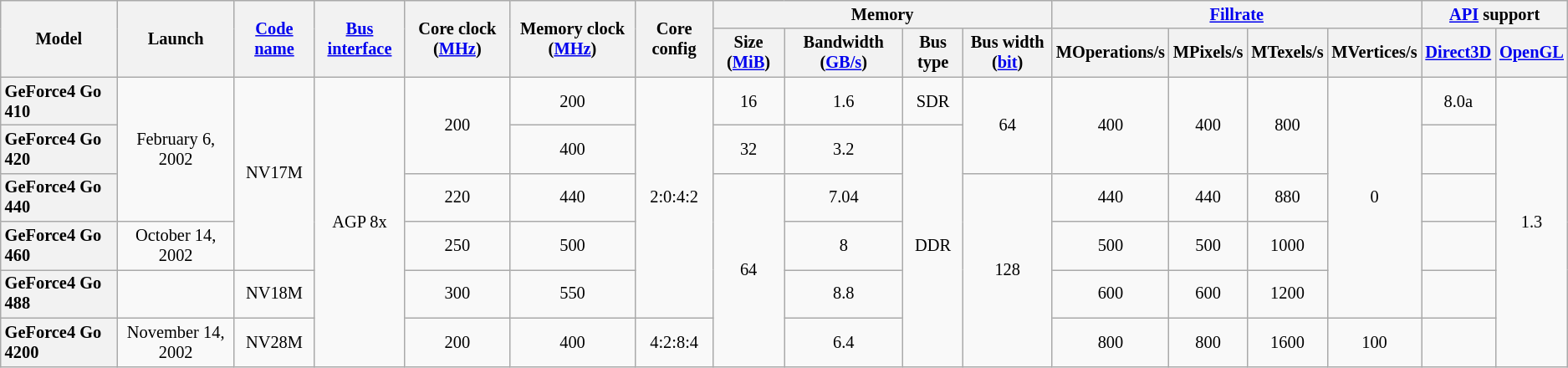<table class="mw-datatable wikitable sortable sort-under" style="font-size:85%; text-align:center;">
<tr>
<th rowspan=2>Model</th>
<th rowspan=2>Launch</th>
<th rowspan=2><a href='#'>Code name</a></th>
<th rowspan=2><a href='#'>Bus</a> <a href='#'>interface</a></th>
<th rowspan=2>Core clock (<a href='#'>MHz</a>)</th>
<th rowspan=2>Memory clock (<a href='#'>MHz</a>)</th>
<th rowspan=2>Core config</th>
<th colspan=4>Memory</th>
<th colspan="4"><a href='#'>Fillrate</a></th>
<th colspan="2"><a href='#'>API</a> support</th>
</tr>
<tr>
<th>Size (<a href='#'>MiB</a>)</th>
<th>Bandwidth (<a href='#'>GB/s</a>)</th>
<th>Bus type</th>
<th>Bus width (<a href='#'>bit</a>)</th>
<th>MOperations/s</th>
<th>MPixels/s</th>
<th>MTexels/s</th>
<th>MVertices/s</th>
<th><a href='#'>Direct3D</a></th>
<th><a href='#'>OpenGL</a></th>
</tr>
<tr>
<th style="text-align:left">GeForce4 Go 410</th>
<td rowspan="3">February 6, 2002</td>
<td rowspan="4">NV17M</td>
<td rowspan="6">AGP 8x</td>
<td rowspan="2">200</td>
<td>200</td>
<td rowspan="5">2:0:4:2</td>
<td>16</td>
<td>1.6</td>
<td>SDR</td>
<td rowspan="2">64</td>
<td rowspan="2">400</td>
<td rowspan="2">400</td>
<td rowspan="2">800</td>
<td rowspan="5">0</td>
<td>8.0a</td>
<td rowspan="6">1.3</td>
</tr>
<tr>
<th style="text-align:left">GeForce4 Go 420</th>
<td>400</td>
<td>32</td>
<td>3.2</td>
<td rowspan="5">DDR</td>
<td></td>
</tr>
<tr>
<th style="text-align:left">GeForce4 Go 440</th>
<td>220</td>
<td>440</td>
<td rowspan="4">64</td>
<td>7.04</td>
<td rowspan="4">128</td>
<td>440</td>
<td>440</td>
<td>880</td>
<td></td>
</tr>
<tr>
<th style="text-align:left">GeForce4 Go 460</th>
<td>October 14, 2002</td>
<td>250</td>
<td>500</td>
<td>8</td>
<td>500</td>
<td>500</td>
<td>1000</td>
<td></td>
</tr>
<tr>
<th style="text-align:left">GeForce4 Go 488</th>
<td></td>
<td>NV18M</td>
<td>300</td>
<td>550</td>
<td>8.8</td>
<td>600</td>
<td>600</td>
<td>1200</td>
<td></td>
</tr>
<tr>
<th style="text-align:left">GeForce4 Go 4200</th>
<td>November 14, 2002</td>
<td>NV28M</td>
<td>200</td>
<td>400</td>
<td>4:2:8:4</td>
<td>6.4</td>
<td>800</td>
<td>800</td>
<td>1600</td>
<td>100</td>
<td></td>
</tr>
</table>
